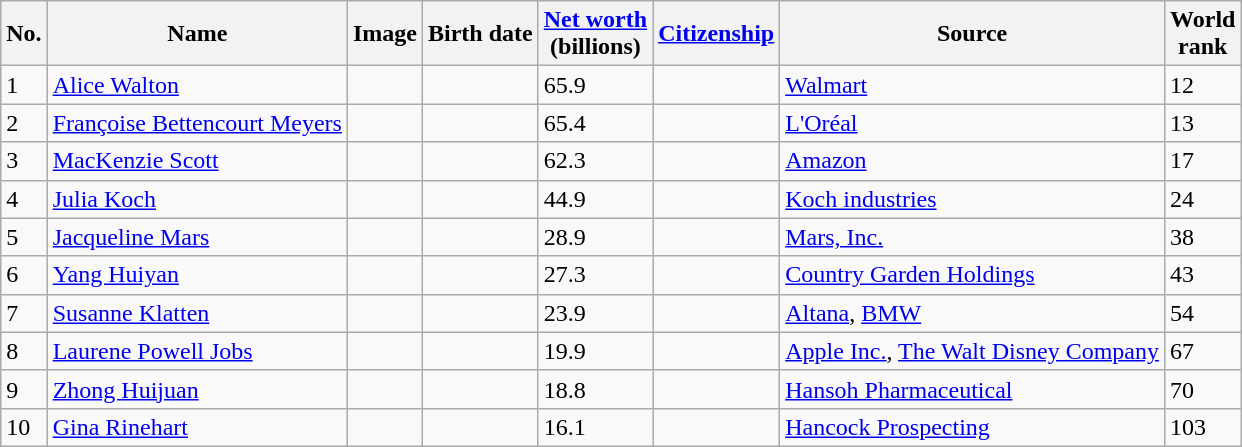<table class="wikitable sortable">
<tr>
<th>No.</th>
<th>Name</th>
<th>Image</th>
<th>Birth date</th>
<th><a href='#'>Net worth</a> <br>(billions)</th>
<th><a href='#'>Citizenship</a></th>
<th>Source</th>
<th>World<br>rank</th>
</tr>
<tr>
<td> 1</td>
<td><a href='#'>Alice Walton</a></td>
<td></td>
<td></td>
<td> 65.9</td>
<td></td>
<td><a href='#'>Walmart</a></td>
<td> 12</td>
</tr>
<tr>
<td> 2</td>
<td><a href='#'>Françoise Bettencourt Meyers</a></td>
<td></td>
<td></td>
<td> 65.4</td>
<td></td>
<td><a href='#'>L'Oréal</a></td>
<td> 13</td>
</tr>
<tr>
<td> 3</td>
<td><a href='#'>MacKenzie Scott</a></td>
<td></td>
<td></td>
<td> 62.3</td>
<td></td>
<td><a href='#'>Amazon</a></td>
<td> 17</td>
</tr>
<tr>
<td> 4</td>
<td><a href='#'>Julia Koch</a></td>
<td></td>
<td></td>
<td> 44.9</td>
<td></td>
<td><a href='#'>Koch industries</a></td>
<td> 24</td>
</tr>
<tr>
<td> 5</td>
<td><a href='#'>Jacqueline Mars</a></td>
<td></td>
<td></td>
<td> 28.9</td>
<td></td>
<td><a href='#'>Mars, Inc.</a></td>
<td> 38</td>
</tr>
<tr>
<td> 6</td>
<td><a href='#'>Yang Huiyan</a></td>
<td></td>
<td></td>
<td> 27.3</td>
<td></td>
<td><a href='#'>Country Garden Holdings</a></td>
<td> 43</td>
</tr>
<tr>
<td> 7</td>
<td><a href='#'>Susanne Klatten</a></td>
<td></td>
<td></td>
<td> 23.9</td>
<td></td>
<td><a href='#'>Altana</a>, <a href='#'>BMW</a></td>
<td> 54</td>
</tr>
<tr>
<td> 8</td>
<td><a href='#'>Laurene Powell Jobs</a></td>
<td></td>
<td></td>
<td> 19.9</td>
<td></td>
<td><a href='#'>Apple Inc.</a>, <a href='#'>The Walt Disney Company</a></td>
<td> 67</td>
</tr>
<tr>
<td> 9</td>
<td><a href='#'>Zhong Huijuan</a></td>
<td></td>
<td></td>
<td> 18.8</td>
<td></td>
<td><a href='#'>Hansoh Pharmaceutical</a></td>
<td> 70</td>
</tr>
<tr>
<td> 10</td>
<td><a href='#'>Gina Rinehart</a></td>
<td></td>
<td></td>
<td> 16.1</td>
<td></td>
<td><a href='#'>Hancock Prospecting</a></td>
<td> 103</td>
</tr>
</table>
